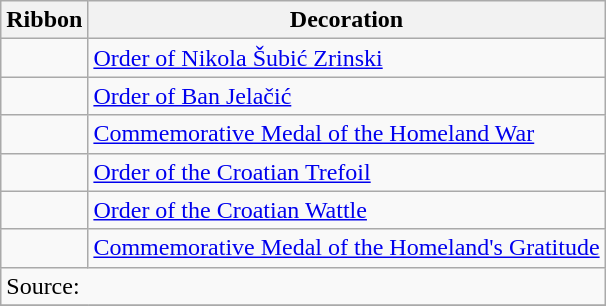<table class="wikitable">
<tr>
<th width="0%">Ribbon</th>
<th width="0%">Decoration</th>
</tr>
<tr>
<td></td>
<td><a href='#'>Order of Nikola Šubić Zrinski</a></td>
</tr>
<tr>
<td></td>
<td><a href='#'>Order of Ban Jelačić</a></td>
</tr>
<tr>
<td></td>
<td><a href='#'>Commemorative Medal of the Homeland War</a></td>
</tr>
<tr>
<td></td>
<td><a href='#'>Order of the Croatian Trefoil</a></td>
</tr>
<tr>
<td></td>
<td><a href='#'>Order of the Croatian Wattle</a></td>
</tr>
<tr>
<td></td>
<td><a href='#'>Commemorative Medal of the Homeland's Gratitude</a></td>
</tr>
<tr>
<td colspan=5>Source:</td>
</tr>
<tr>
</tr>
</table>
